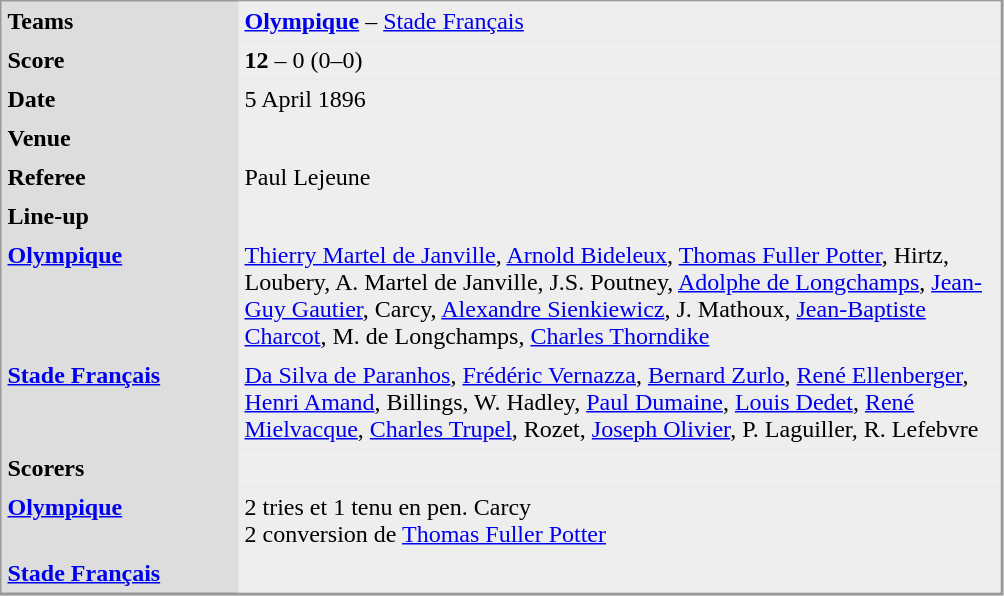<table align="left" cellpadding="4" cellspacing="0"  style="margin: 0 0 0 0; border: 1px solid #999; border-right-width: 2px; border-bottom-width: 2px; background-color: #DDDDDD">
<tr>
<td width="150" valign="top"><strong>Teams</strong></td>
<td width="500" bgcolor=#EEEEEE><strong><a href='#'>Olympique</a></strong> – <a href='#'>Stade Français</a></td>
</tr>
<tr>
<td valign="top"><strong>Score</strong></td>
<td bgcolor=#EEEEEE><strong>12</strong> – 0 (0–0)</td>
</tr>
<tr>
<td valign="top"><strong>Date</strong></td>
<td bgcolor=#EEEEEE>5 April 1896</td>
</tr>
<tr>
<td valign="top"><strong>Venue</strong></td>
<td bgcolor=#EEEEEE></td>
</tr>
<tr>
<td valign="top"><strong>Referee</strong></td>
<td bgcolor=#EEEEEE>Paul Lejeune</td>
</tr>
<tr>
<td valign="top"><strong>Line-up</strong></td>
<td bgcolor=#EEEEEE></td>
</tr>
<tr>
<td valign="top"><strong><a href='#'>Olympique</a></strong></td>
<td bgcolor=#EEEEEE><a href='#'>Thierry Martel de Janville</a>, <a href='#'>Arnold Bideleux</a>, <a href='#'>Thomas Fuller Potter</a>, Hirtz, Loubery, A. Martel de Janville, J.S. Poutney, <a href='#'>Adolphe de Longchamps</a>, <a href='#'>Jean-Guy Gautier</a>, Carcy, <a href='#'>Alexandre Sienkiewicz</a>, J. Mathoux, <a href='#'>Jean-Baptiste Charcot</a>, M. de Longchamps, <a href='#'>Charles Thorndike</a></td>
</tr>
<tr>
<td valign="top"><strong><a href='#'>Stade Français</a> </strong></td>
<td bgcolor=#EEEEEE><a href='#'>Da Silva de Paranhos</a>, <a href='#'>Frédéric Vernazza</a>, <a href='#'>Bernard Zurlo</a>, <a href='#'>René Ellenberger</a>, <a href='#'>Henri Amand</a>, Billings, W. Hadley, <a href='#'>Paul Dumaine</a>, <a href='#'>Louis Dedet</a>, <a href='#'>René Mielvacque</a>, <a href='#'>Charles Trupel</a>, Rozet, <a href='#'>Joseph Olivier</a>, P. Laguiller, R. Lefebvre</td>
</tr>
<tr>
<td valign="top"><strong>Scorers</strong></td>
<td bgcolor=#EEEEEE></td>
</tr>
<tr>
<td valign="top"><strong><a href='#'>Olympique</a></strong></td>
<td bgcolor=#EEEEEE>2 tries et 1 tenu en pen. Carcy<br>2 conversion de <a href='#'>Thomas Fuller Potter</a></td>
</tr>
<tr>
<td valign="top"><strong><a href='#'>Stade Français</a> </strong></td>
<td bgcolor=#EEEEEE></td>
</tr>
</table>
